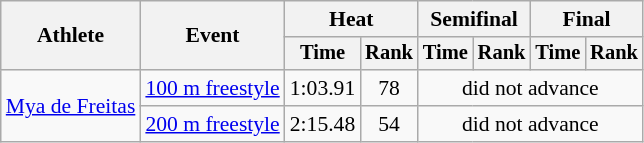<table class="wikitable" style="text-align:center; font-size:90%">
<tr>
<th rowspan="2">Athlete</th>
<th rowspan="2">Event</th>
<th colspan="2">Heat</th>
<th colspan="2">Semifinal</th>
<th colspan="2">Final</th>
</tr>
<tr style="font-size:95%">
<th>Time</th>
<th>Rank</th>
<th>Time</th>
<th>Rank</th>
<th>Time</th>
<th>Rank</th>
</tr>
<tr>
<td align=left rowspan=2><a href='#'>Mya de Freitas</a></td>
<td align=left><a href='#'>100 m freestyle</a></td>
<td>1:03.91</td>
<td>78</td>
<td colspan=4>did not advance</td>
</tr>
<tr>
<td align=left><a href='#'>200 m freestyle</a></td>
<td>2:15.48</td>
<td>54</td>
<td colspan=4>did not advance</td>
</tr>
</table>
